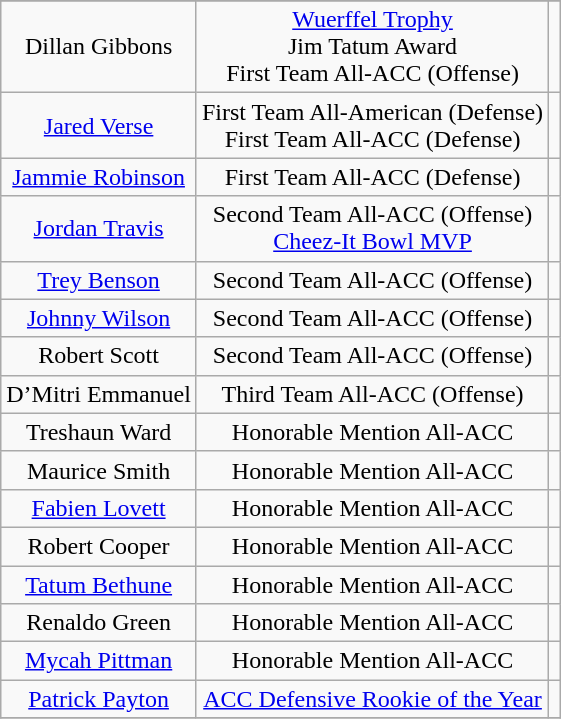<table class="wikitable sortable sortable" style="text-align: center">
<tr align=center>
</tr>
<tr>
<td>Dillan Gibbons</td>
<td><a href='#'>Wuerffel Trophy</a><br>Jim Tatum Award<br>First Team All-ACC (Offense)</td>
<td></td>
</tr>
<tr>
<td><a href='#'>Jared Verse</a></td>
<td>First Team All-American (Defense)<br>First Team All-ACC (Defense)</td>
<td></td>
</tr>
<tr>
<td><a href='#'>Jammie Robinson</a></td>
<td>First Team All-ACC (Defense)</td>
<td></td>
</tr>
<tr>
<td><a href='#'>Jordan Travis</a></td>
<td>Second Team All-ACC (Offense)<br><a href='#'>Cheez-It Bowl MVP</a></td>
<td></td>
</tr>
<tr>
<td><a href='#'>Trey Benson</a></td>
<td>Second Team All-ACC (Offense)</td>
<td></td>
</tr>
<tr>
<td><a href='#'>Johnny Wilson</a></td>
<td>Second Team All-ACC (Offense)</td>
<td></td>
</tr>
<tr>
<td>Robert Scott</td>
<td>Second Team All-ACC (Offense)</td>
<td></td>
</tr>
<tr>
<td>D’Mitri Emmanuel</td>
<td>Third Team All-ACC (Offense)</td>
<td></td>
</tr>
<tr>
<td>Treshaun Ward</td>
<td>Honorable Mention All-ACC</td>
<td></td>
</tr>
<tr>
<td>Maurice Smith</td>
<td>Honorable Mention All-ACC</td>
<td></td>
</tr>
<tr>
<td><a href='#'>Fabien Lovett</a></td>
<td>Honorable Mention All-ACC</td>
<td></td>
</tr>
<tr>
<td>Robert Cooper</td>
<td>Honorable Mention All-ACC</td>
<td></td>
</tr>
<tr>
<td><a href='#'>Tatum Bethune</a></td>
<td>Honorable Mention All-ACC</td>
<td></td>
</tr>
<tr>
<td>Renaldo Green</td>
<td>Honorable Mention All-ACC</td>
<td></td>
</tr>
<tr>
<td><a href='#'>Mycah Pittman</a></td>
<td>Honorable Mention All-ACC</td>
<td></td>
</tr>
<tr>
<td><a href='#'>Patrick Payton</a></td>
<td><a href='#'>ACC Defensive Rookie of the Year</a></td>
<td></td>
</tr>
<tr>
</tr>
</table>
